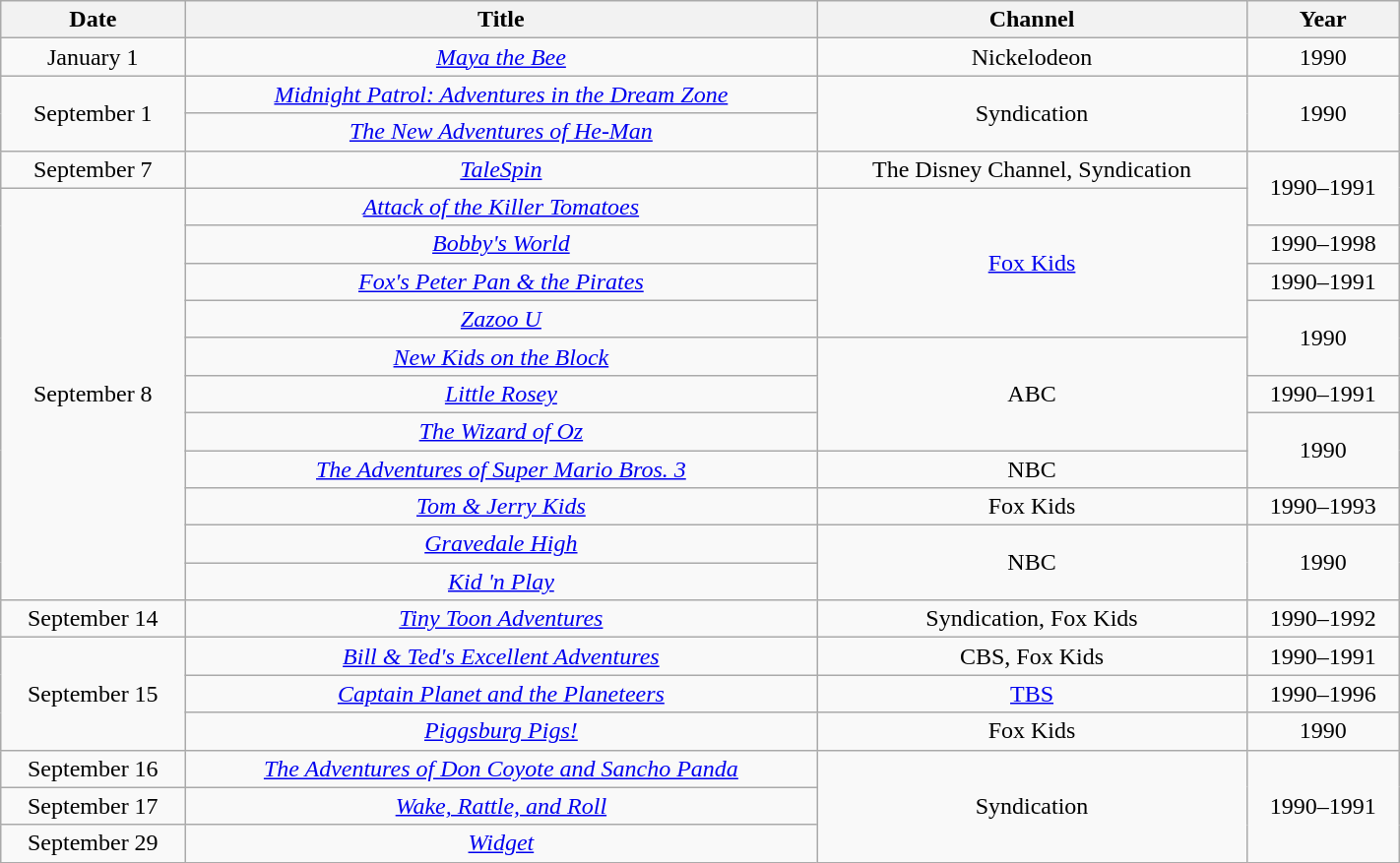<table class="wikitable" style="text-align: center" width="75%">
<tr>
<th scope="col">Date</th>
<th scope="col">Title</th>
<th scope="col">Channel</th>
<th scope="col">Year</th>
</tr>
<tr>
<td>January 1</td>
<td><em><a href='#'>Maya the Bee</a></em></td>
<td>Nickelodeon</td>
<td>1990</td>
</tr>
<tr>
<td rowspan="2">September 1</td>
<td><em><a href='#'>Midnight Patrol: Adventures in the Dream Zone</a></em></td>
<td rowspan="2">Syndication</td>
<td rowspan="2">1990</td>
</tr>
<tr>
<td><em><a href='#'>The New Adventures of He-Man</a></em></td>
</tr>
<tr>
<td>September 7</td>
<td><em><a href='#'>TaleSpin</a></em></td>
<td>The Disney Channel, Syndication</td>
<td rowspan="2">1990–1991</td>
</tr>
<tr>
<td rowspan="11">September 8</td>
<td><em><a href='#'>Attack of the Killer Tomatoes</a></em></td>
<td rowspan="4"><a href='#'>Fox Kids</a></td>
</tr>
<tr>
<td><em><a href='#'>Bobby's World</a></em></td>
<td>1990–1998</td>
</tr>
<tr>
<td><em><a href='#'>Fox's Peter Pan & the Pirates</a></em></td>
<td>1990–1991</td>
</tr>
<tr>
<td><em><a href='#'>Zazoo U</a></em></td>
<td rowspan="2">1990</td>
</tr>
<tr>
<td><em><a href='#'>New Kids on the Block</a></em></td>
<td rowspan="3">ABC</td>
</tr>
<tr>
<td><em><a href='#'>Little Rosey</a></em></td>
<td>1990–1991</td>
</tr>
<tr>
<td><em><a href='#'>The Wizard of Oz</a></em></td>
<td rowspan="2">1990</td>
</tr>
<tr>
<td><em><a href='#'>The Adventures of Super Mario Bros. 3</a></em></td>
<td>NBC</td>
</tr>
<tr>
<td><em><a href='#'>Tom & Jerry Kids</a></em></td>
<td>Fox Kids</td>
<td>1990–1993</td>
</tr>
<tr>
<td><em><a href='#'>Gravedale High</a></em></td>
<td rowspan="2">NBC</td>
<td rowspan="2">1990</td>
</tr>
<tr>
<td><em><a href='#'>Kid 'n Play</a></em></td>
</tr>
<tr>
<td>September 14</td>
<td><em><a href='#'>Tiny Toon Adventures</a></em></td>
<td>Syndication, Fox Kids</td>
<td>1990–1992</td>
</tr>
<tr>
<td rowspan="3">September 15</td>
<td><em><a href='#'>Bill & Ted's Excellent Adventures</a></em></td>
<td>CBS, Fox Kids</td>
<td>1990–1991</td>
</tr>
<tr>
<td><em><a href='#'>Captain Planet and the Planeteers</a></em></td>
<td><a href='#'>TBS</a></td>
<td>1990–1996</td>
</tr>
<tr>
<td><em><a href='#'>Piggsburg Pigs!</a></em></td>
<td>Fox Kids</td>
<td>1990</td>
</tr>
<tr>
<td>September 16</td>
<td><em><a href='#'>The Adventures of Don Coyote and Sancho Panda</a></em></td>
<td rowspan="3">Syndication</td>
<td rowspan="3">1990–1991</td>
</tr>
<tr>
<td>September 17</td>
<td><em><a href='#'>Wake, Rattle, and Roll</a></em></td>
</tr>
<tr>
<td>September 29</td>
<td><em><a href='#'>Widget</a></em></td>
</tr>
</table>
